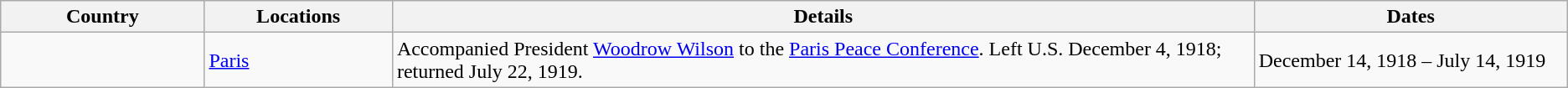<table class="wikitable sortable">
<tr>
<th style="width: 13%;">Country</th>
<th style="width: 12%;">Locations</th>
<th style="width: 55%;">Details</th>
<th style="width: 20%;">Dates</th>
</tr>
<tr>
<td></td>
<td><a href='#'>Paris</a></td>
<td>Accompanied President <a href='#'>Woodrow Wilson</a> to the <a href='#'>Paris Peace Conference</a>. Left U.S. December 4, 1918; returned July 22, 1919.</td>
<td>December 14, 1918 – July 14, 1919</td>
</tr>
</table>
